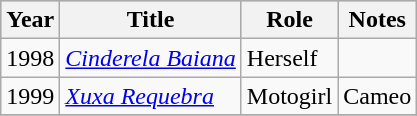<table class="wikitable">
<tr style="background:#b0c4de; text-align:center;">
<th>Year</th>
<th>Title</th>
<th>Role</th>
<th>Notes</th>
</tr>
<tr>
<td>1998</td>
<td><em><a href='#'>Cinderela Baiana</a></em></td>
<td>Herself</td>
<td></td>
</tr>
<tr>
<td>1999</td>
<td><em><a href='#'>Xuxa Requebra</a></em></td>
<td>Motogirl</td>
<td>Cameo</td>
</tr>
<tr>
</tr>
</table>
